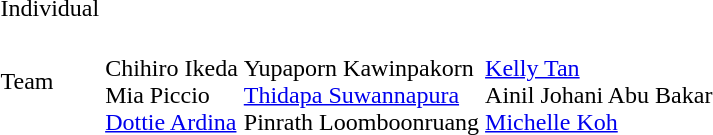<table>
<tr>
<td>Individual</td>
<td></td>
<td></td>
<td></td>
</tr>
<tr>
<td>Team</td>
<td><br>Chihiro Ikeda<br>Mia Piccio<br><a href='#'>Dottie Ardina</a></td>
<td><br>Yupaporn Kawinpakorn<br><a href='#'>Thidapa Suwannapura</a><br>Pinrath Loomboonruang</td>
<td><br><a href='#'>Kelly Tan</a><br> Ainil Johani Abu Bakar<br><a href='#'>Michelle Koh</a></td>
</tr>
</table>
